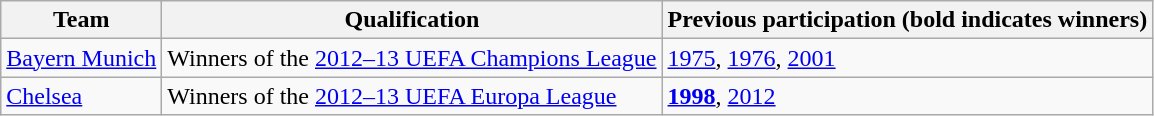<table class="wikitable">
<tr>
<th>Team</th>
<th>Qualification</th>
<th>Previous participation (bold indicates winners)</th>
</tr>
<tr>
<td> <a href='#'>Bayern Munich</a></td>
<td>Winners of the <a href='#'>2012–13 UEFA Champions League</a></td>
<td><a href='#'>1975</a>, <a href='#'>1976</a>, <a href='#'>2001</a></td>
</tr>
<tr>
<td> <a href='#'>Chelsea</a></td>
<td>Winners of the <a href='#'>2012–13 UEFA Europa League</a></td>
<td><strong><a href='#'>1998</a></strong>, <a href='#'>2012</a></td>
</tr>
</table>
